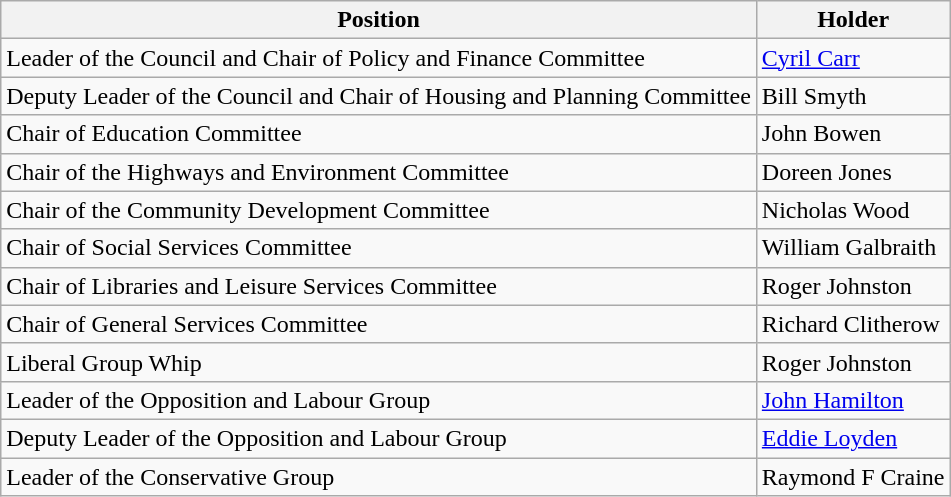<table class="wikitable">
<tr>
<th>Position</th>
<th>Holder</th>
</tr>
<tr>
<td>Leader of the Council and Chair of Policy and Finance Committee</td>
<td><a href='#'>Cyril Carr</a></td>
</tr>
<tr>
<td>Deputy Leader of the Council and Chair of Housing and Planning Committee</td>
<td>Bill Smyth</td>
</tr>
<tr>
<td>Chair of Education Committee</td>
<td>John Bowen</td>
</tr>
<tr>
<td>Chair of the Highways and Environment Committee</td>
<td>Doreen Jones</td>
</tr>
<tr>
<td>Chair of the Community Development Committee</td>
<td>Nicholas Wood</td>
</tr>
<tr>
<td>Chair of Social Services Committee</td>
<td>William Galbraith</td>
</tr>
<tr>
<td>Chair of Libraries and Leisure Services Committee</td>
<td>Roger Johnston</td>
</tr>
<tr>
<td>Chair of General Services Committee</td>
<td>Richard Clitherow</td>
</tr>
<tr>
<td>Liberal Group Whip</td>
<td>Roger Johnston</td>
</tr>
<tr>
<td>Leader of the Opposition and Labour Group</td>
<td><a href='#'>John Hamilton</a></td>
</tr>
<tr>
<td>Deputy Leader of the Opposition and Labour Group</td>
<td><a href='#'>Eddie Loyden</a></td>
</tr>
<tr>
<td>Leader of the Conservative Group</td>
<td>Raymond F Craine</td>
</tr>
</table>
